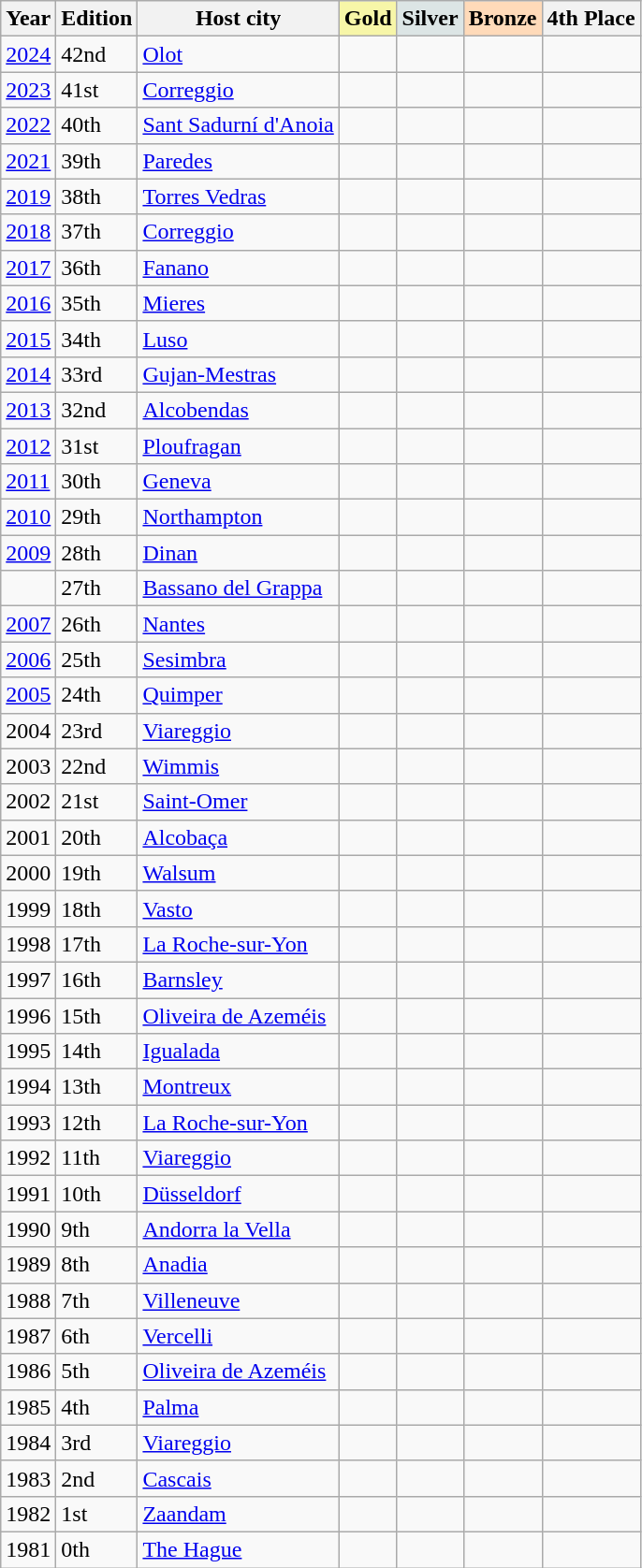<table class="wikitable sortable">
<tr>
<th>Year</th>
<th>Edition</th>
<th>Host city</th>
<th style="background-color: #F7F6A8;"> Gold</th>
<th style="background-color: #DCE5E5;"> Silver</th>
<th style="background-color: #FFDAB9;"> Bronze</th>
<th>4th Place</th>
</tr>
<tr>
<td><a href='#'>2024</a></td>
<td>42nd</td>
<td> <a href='#'>Olot</a></td>
<td></td>
<td></td>
<td></td>
<td></td>
</tr>
<tr>
<td><a href='#'>2023</a></td>
<td>41st</td>
<td> <a href='#'>Correggio</a></td>
<td></td>
<td></td>
<td></td>
<td></td>
</tr>
<tr>
<td><a href='#'>2022</a></td>
<td>40th</td>
<td> <a href='#'>Sant Sadurní d'Anoia</a></td>
<td></td>
<td></td>
<td></td>
<td></td>
</tr>
<tr>
<td><a href='#'>2021</a></td>
<td>39th</td>
<td> <a href='#'>Paredes</a></td>
<td></td>
<td></td>
<td></td>
<td></td>
</tr>
<tr>
<td><a href='#'>2019</a></td>
<td>38th</td>
<td> <a href='#'>Torres Vedras</a></td>
<td></td>
<td></td>
<td></td>
<td></td>
</tr>
<tr>
<td><a href='#'>2018</a></td>
<td>37th</td>
<td> <a href='#'>Correggio</a></td>
<td></td>
<td></td>
<td></td>
<td></td>
</tr>
<tr>
<td><a href='#'>2017</a></td>
<td>36th</td>
<td> <a href='#'>Fanano</a></td>
<td></td>
<td></td>
<td></td>
<td></td>
</tr>
<tr>
<td><a href='#'>2016</a></td>
<td>35th</td>
<td> <a href='#'>Mieres</a></td>
<td></td>
<td></td>
<td></td>
<td></td>
</tr>
<tr>
<td><a href='#'>2015</a></td>
<td>34th</td>
<td> <a href='#'>Luso</a></td>
<td></td>
<td></td>
<td></td>
<td></td>
</tr>
<tr>
<td><a href='#'>2014</a></td>
<td>33rd</td>
<td> <a href='#'>Gujan-Mestras</a></td>
<td></td>
<td></td>
<td></td>
<td></td>
</tr>
<tr>
<td><a href='#'>2013</a></td>
<td>32nd</td>
<td> <a href='#'>Alcobendas</a></td>
<td></td>
<td></td>
<td></td>
<td></td>
</tr>
<tr>
<td><a href='#'>2012</a></td>
<td>31st</td>
<td> <a href='#'>Ploufragan</a></td>
<td></td>
<td></td>
<td></td>
<td></td>
</tr>
<tr>
<td><a href='#'>2011</a></td>
<td>30th</td>
<td> <a href='#'>Geneva</a></td>
<td></td>
<td></td>
<td></td>
<td></td>
</tr>
<tr>
<td><a href='#'>2010</a></td>
<td>29th</td>
<td> <a href='#'>Northampton</a></td>
<td></td>
<td></td>
<td></td>
<td></td>
</tr>
<tr>
<td><a href='#'>2009</a></td>
<td>28th</td>
<td> <a href='#'>Dinan</a></td>
<td></td>
<td></td>
<td></td>
<td></td>
</tr>
<tr>
<td></td>
<td>27th</td>
<td> <a href='#'>Bassano del Grappa</a></td>
<td></td>
<td></td>
<td></td>
<td></td>
</tr>
<tr>
<td><a href='#'>2007</a></td>
<td>26th</td>
<td> <a href='#'>Nantes</a></td>
<td></td>
<td></td>
<td></td>
<td></td>
</tr>
<tr>
<td><a href='#'>2006</a></td>
<td>25th</td>
<td> <a href='#'>Sesimbra</a></td>
<td></td>
<td></td>
<td></td>
<td></td>
</tr>
<tr>
<td><a href='#'>2005</a></td>
<td>24th</td>
<td> <a href='#'>Quimper</a></td>
<td></td>
<td></td>
<td></td>
<td></td>
</tr>
<tr>
<td>2004</td>
<td>23rd</td>
<td> <a href='#'>Viareggio</a></td>
<td></td>
<td></td>
<td></td>
<td></td>
</tr>
<tr>
<td>2003</td>
<td>22nd</td>
<td> <a href='#'>Wimmis</a></td>
<td></td>
<td></td>
<td></td>
<td></td>
</tr>
<tr>
<td>2002</td>
<td>21st</td>
<td> <a href='#'>Saint-Omer</a></td>
<td></td>
<td></td>
<td></td>
<td></td>
</tr>
<tr>
<td>2001</td>
<td>20th</td>
<td> <a href='#'>Alcobaça</a></td>
<td></td>
<td></td>
<td></td>
<td></td>
</tr>
<tr>
<td>2000</td>
<td>19th</td>
<td> <a href='#'>Walsum</a></td>
<td></td>
<td></td>
<td></td>
<td></td>
</tr>
<tr>
<td>1999</td>
<td>18th</td>
<td> <a href='#'>Vasto</a></td>
<td></td>
<td></td>
<td></td>
<td></td>
</tr>
<tr>
<td>1998</td>
<td>17th</td>
<td> <a href='#'>La Roche-sur-Yon</a></td>
<td></td>
<td></td>
<td></td>
<td></td>
</tr>
<tr>
<td>1997</td>
<td>16th</td>
<td> <a href='#'>Barnsley</a></td>
<td></td>
<td></td>
<td></td>
<td></td>
</tr>
<tr>
<td>1996</td>
<td>15th</td>
<td> <a href='#'>Oliveira de Azeméis</a></td>
<td></td>
<td></td>
<td></td>
<td></td>
</tr>
<tr>
<td>1995</td>
<td>14th</td>
<td> <a href='#'>Igualada</a></td>
<td></td>
<td></td>
<td></td>
<td></td>
</tr>
<tr>
<td>1994</td>
<td>13th</td>
<td> <a href='#'>Montreux</a></td>
<td></td>
<td></td>
<td></td>
<td></td>
</tr>
<tr>
<td>1993</td>
<td>12th</td>
<td> <a href='#'>La Roche-sur-Yon</a></td>
<td></td>
<td></td>
<td></td>
<td></td>
</tr>
<tr>
<td>1992</td>
<td>11th</td>
<td> <a href='#'>Viareggio</a></td>
<td></td>
<td></td>
<td></td>
<td></td>
</tr>
<tr>
<td>1991</td>
<td>10th</td>
<td> <a href='#'>Düsseldorf</a></td>
<td></td>
<td></td>
<td></td>
<td></td>
</tr>
<tr>
<td>1990</td>
<td>9th</td>
<td> <a href='#'>Andorra la Vella</a></td>
<td></td>
<td></td>
<td></td>
<td></td>
</tr>
<tr>
<td>1989</td>
<td>8th</td>
<td> <a href='#'>Anadia</a></td>
<td></td>
<td></td>
<td></td>
<td></td>
</tr>
<tr>
<td>1988</td>
<td>7th</td>
<td> <a href='#'>Villeneuve</a></td>
<td></td>
<td></td>
<td></td>
<td></td>
</tr>
<tr>
<td>1987</td>
<td>6th</td>
<td> <a href='#'>Vercelli</a></td>
<td></td>
<td></td>
<td></td>
<td></td>
</tr>
<tr>
<td>1986</td>
<td>5th</td>
<td> <a href='#'>Oliveira de Azeméis</a></td>
<td></td>
<td></td>
<td></td>
<td></td>
</tr>
<tr>
<td>1985</td>
<td>4th</td>
<td> <a href='#'>Palma</a></td>
<td></td>
<td></td>
<td></td>
<td></td>
</tr>
<tr>
<td>1984</td>
<td>3rd</td>
<td> <a href='#'>Viareggio</a></td>
<td></td>
<td></td>
<td></td>
<td></td>
</tr>
<tr>
<td>1983</td>
<td>2nd</td>
<td> <a href='#'>Cascais</a></td>
<td></td>
<td></td>
<td></td>
<td></td>
</tr>
<tr>
<td>1982</td>
<td>1st</td>
<td> <a href='#'>Zaandam</a></td>
<td></td>
<td></td>
<td></td>
<td></td>
</tr>
<tr>
<td>1981</td>
<td>0th</td>
<td> <a href='#'>The Hague</a></td>
<td></td>
<td></td>
<td></td>
<td></td>
</tr>
</table>
